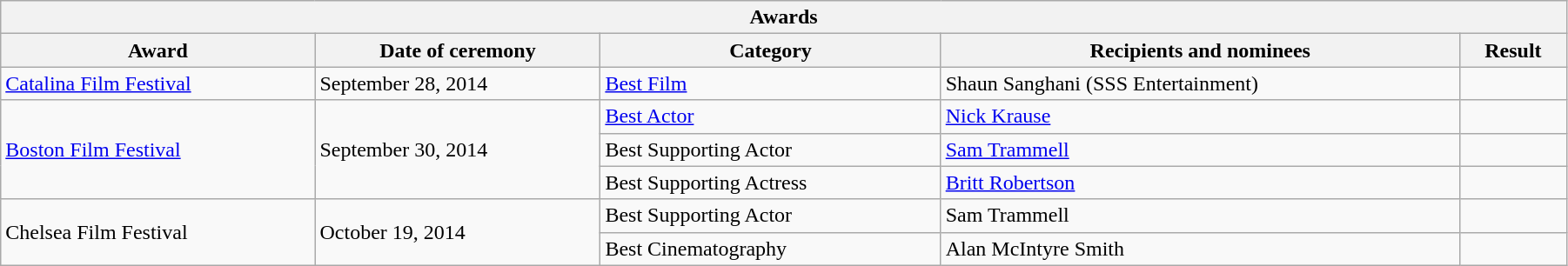<table class="wikitable sortable" width="95%">
<tr>
<th colspan="5">Awards</th>
</tr>
<tr>
<th>Award</th>
<th>Date of ceremony</th>
<th>Category</th>
<th>Recipients and nominees</th>
<th>Result</th>
</tr>
<tr>
<td rowspan="1"><a href='#'>Catalina Film Festival</a></td>
<td rowspan="1">September 28, 2014</td>
<td><a href='#'>Best Film</a></td>
<td>Shaun Sanghani (SSS Entertainment)</td>
<td></td>
</tr>
<tr>
<td rowspan="3"><a href='#'>Boston Film Festival</a></td>
<td rowspan="3">September 30, 2014</td>
<td><a href='#'>Best Actor</a></td>
<td><a href='#'>Nick Krause</a></td>
<td></td>
</tr>
<tr>
<td>Best Supporting Actor</td>
<td><a href='#'>Sam Trammell</a></td>
<td></td>
</tr>
<tr>
<td>Best Supporting Actress</td>
<td><a href='#'>Britt Robertson</a></td>
<td></td>
</tr>
<tr>
<td rowspan="2">Chelsea Film Festival</td>
<td rowspan="2">October 19, 2014</td>
<td>Best Supporting Actor</td>
<td>Sam Trammell</td>
<td></td>
</tr>
<tr>
<td>Best Cinematography</td>
<td>Alan McIntyre Smith</td>
<td></td>
</tr>
</table>
